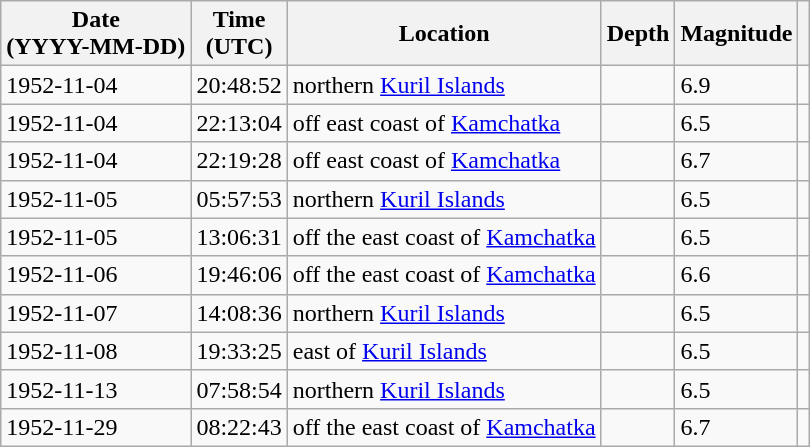<table class="wikitable sortable" border="1">
<tr>
<th>Date <br>(YYYY-MM-DD)</th>
<th>Time <br>(UTC)</th>
<th>Location</th>
<th>Depth</th>
<th>Magnitude</th>
<th></th>
</tr>
<tr>
<td>1952-11-04</td>
<td>20:48:52</td>
<td>northern <a href='#'>Kuril Islands</a></td>
<td></td>
<td>6.9</td>
<td></td>
</tr>
<tr>
<td>1952-11-04</td>
<td>22:13:04</td>
<td>off east coast of <a href='#'>Kamchatka</a></td>
<td></td>
<td>6.5</td>
<td></td>
</tr>
<tr>
<td>1952-11-04</td>
<td>22:19:28</td>
<td>off east coast of <a href='#'>Kamchatka</a></td>
<td></td>
<td>6.7</td>
<td></td>
</tr>
<tr>
<td>1952-11-05</td>
<td>05:57:53</td>
<td>northern <a href='#'>Kuril Islands</a></td>
<td></td>
<td>6.5</td>
<td></td>
</tr>
<tr>
<td>1952-11-05</td>
<td>13:06:31</td>
<td>off the east coast of <a href='#'>Kamchatka</a></td>
<td></td>
<td>6.5</td>
<td></td>
</tr>
<tr>
<td>1952-11-06</td>
<td>19:46:06</td>
<td>off the east coast of <a href='#'>Kamchatka</a></td>
<td></td>
<td>6.6</td>
<td></td>
</tr>
<tr>
<td>1952-11-07</td>
<td>14:08:36</td>
<td>northern <a href='#'>Kuril Islands</a></td>
<td></td>
<td>6.5</td>
<td></td>
</tr>
<tr>
<td>1952-11-08</td>
<td>19:33:25</td>
<td>east of <a href='#'>Kuril Islands</a></td>
<td></td>
<td>6.5</td>
<td></td>
</tr>
<tr>
<td>1952-11-13</td>
<td>07:58:54</td>
<td>northern <a href='#'>Kuril Islands</a></td>
<td></td>
<td>6.5</td>
<td></td>
</tr>
<tr>
<td>1952-11-29</td>
<td>08:22:43</td>
<td>off the east coast of <a href='#'>Kamchatka</a></td>
<td></td>
<td>6.7</td>
<td></td>
</tr>
</table>
